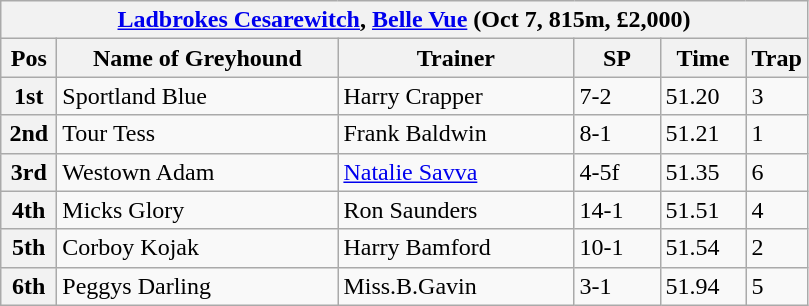<table class="wikitable">
<tr>
<th colspan="6"><a href='#'>Ladbrokes Cesarewitch</a>, <a href='#'>Belle Vue</a> (Oct 7, 815m, £2,000)</th>
</tr>
<tr>
<th width=30>Pos</th>
<th width=180>Name of Greyhound</th>
<th width=150>Trainer</th>
<th width=50>SP</th>
<th width=50>Time</th>
<th width=30>Trap</th>
</tr>
<tr>
<th>1st</th>
<td>Sportland Blue</td>
<td>Harry Crapper</td>
<td>7-2</td>
<td>51.20</td>
<td>3</td>
</tr>
<tr>
<th>2nd</th>
<td>Tour Tess</td>
<td>Frank Baldwin</td>
<td>8-1</td>
<td>51.21</td>
<td>1</td>
</tr>
<tr>
<th>3rd</th>
<td>Westown Adam</td>
<td><a href='#'>Natalie Savva</a></td>
<td>4-5f</td>
<td>51.35</td>
<td>6</td>
</tr>
<tr>
<th>4th</th>
<td>Micks Glory</td>
<td>Ron Saunders</td>
<td>14-1</td>
<td>51.51</td>
<td>4</td>
</tr>
<tr>
<th>5th</th>
<td>Corboy Kojak</td>
<td>Harry Bamford</td>
<td>10-1</td>
<td>51.54</td>
<td>2</td>
</tr>
<tr>
<th>6th</th>
<td>Peggys Darling</td>
<td>Miss.B.Gavin</td>
<td>3-1</td>
<td>51.94</td>
<td>5</td>
</tr>
</table>
